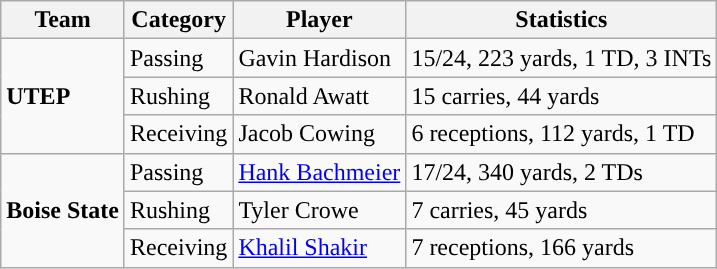<table class="wikitable" style="float: left;">
<tr>
<th>Team</th>
<th>Category</th>
<th>Player</th>
<th>Statistics</th>
</tr>
<tr>
<td rowspan=3><strong>UTEP</strong></td>
<td>Passing</td>
<td>Gavin Hardison</td>
<td>15/24, 223 yards, 1 TD, 3 INTs</td>
</tr>
<tr>
<td>Rushing</td>
<td>Ronald Awatt</td>
<td>15 carries, 44 yards</td>
</tr>
<tr>
<td>Receiving</td>
<td>Jacob Cowing</td>
<td>6 receptions, 112 yards, 1 TD</td>
</tr>
<tr>
<td rowspan=3><strong>Boise State</strong></td>
<td>Passing</td>
<td><a href='#'>Hank Bachmeier</a></td>
<td>17/24, 340 yards, 2 TDs</td>
</tr>
<tr>
<td>Rushing</td>
<td>Tyler Crowe</td>
<td>7 carries, 45 yards</td>
</tr>
<tr>
<td>Receiving</td>
<td><a href='#'>Khalil Shakir</a></td>
<td>7 receptions, 166 yards</td>
</tr>
</table>
